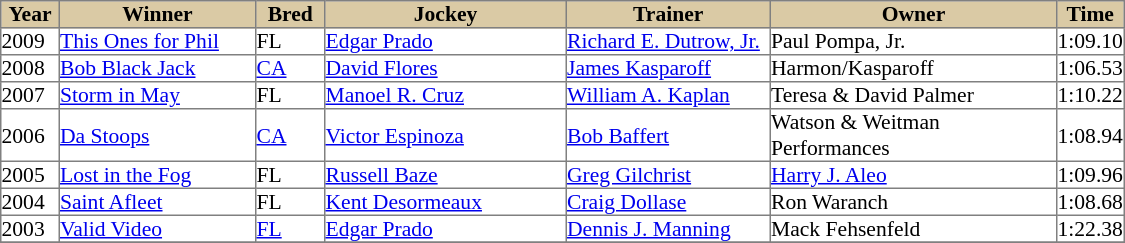<table class = "sortable" | border="1" cellpadding="0" style="border-collapse: collapse; font-size:90%">
<tr bgcolor="#DACAA5" align="center">
<td width="38px"><strong>Year</strong> <br></td>
<td width="130px"><strong>Winner</strong> <br></td>
<td width="45px"><strong>Bred</strong><br></td>
<td width="160px"><strong>Jockey</strong><br></td>
<td width="135px"><strong>Trainer</strong> <br></td>
<td width="190px"><strong>Owner</strong> <br></td>
<td width=><strong>Time</strong></td>
</tr>
<tr>
<td>2009</td>
<td><a href='#'>This Ones for Phil</a></td>
<td>FL</td>
<td><a href='#'>Edgar Prado</a></td>
<td><a href='#'>Richard E. Dutrow, Jr.</a></td>
<td>Paul Pompa, Jr.</td>
<td>1:09.10</td>
</tr>
<tr>
<td>2008</td>
<td><a href='#'>Bob Black Jack</a></td>
<td><a href='#'>CA</a></td>
<td><a href='#'>David Flores</a></td>
<td><a href='#'>James Kasparoff</a></td>
<td>Harmon/Kasparoff</td>
<td>1:06.53</td>
</tr>
<tr>
<td>2007</td>
<td><a href='#'>Storm in May</a></td>
<td>FL</td>
<td><a href='#'>Manoel R. Cruz</a></td>
<td><a href='#'>William A. Kaplan</a></td>
<td>Teresa & David Palmer</td>
<td>1:10.22</td>
</tr>
<tr>
<td>2006</td>
<td><a href='#'>Da Stoops</a></td>
<td><a href='#'>CA</a></td>
<td><a href='#'>Victor Espinoza</a></td>
<td><a href='#'>Bob Baffert</a></td>
<td>Watson & Weitman Performances</td>
<td>1:08.94</td>
</tr>
<tr>
<td>2005</td>
<td><a href='#'>Lost in the Fog</a></td>
<td>FL</td>
<td><a href='#'>Russell Baze</a></td>
<td><a href='#'>Greg Gilchrist</a></td>
<td><a href='#'>Harry J. Aleo</a></td>
<td>1:09.96</td>
</tr>
<tr>
<td>2004</td>
<td><a href='#'>Saint Afleet</a></td>
<td>FL</td>
<td><a href='#'>Kent Desormeaux</a></td>
<td><a href='#'>Craig Dollase</a></td>
<td>Ron Waranch</td>
<td>1:08.68</td>
</tr>
<tr>
<td>2003</td>
<td><a href='#'>Valid Video</a></td>
<td><a href='#'>FL</a></td>
<td><a href='#'>Edgar Prado</a></td>
<td><a href='#'>Dennis J. Manning</a></td>
<td>Mack Fehsenfeld</td>
<td>1:22.38</td>
</tr>
<tr>
</tr>
</table>
